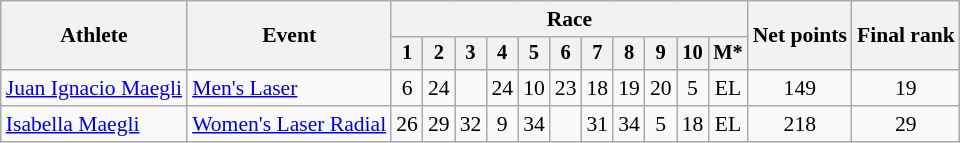<table class="wikitable" style="font-size:90%">
<tr>
<th rowspan="2">Athlete</th>
<th rowspan="2">Event</th>
<th colspan=11>Race</th>
<th rowspan=2>Net points</th>
<th rowspan=2>Final rank</th>
</tr>
<tr style="font-size:95%">
<th>1</th>
<th>2</th>
<th>3</th>
<th>4</th>
<th>5</th>
<th>6</th>
<th>7</th>
<th>8</th>
<th>9</th>
<th>10</th>
<th>M*</th>
</tr>
<tr align=center>
<td align=left><a href='#'>Juan Ignacio Maegli</a></td>
<td align=left><a href='#'>Men's Laser</a></td>
<td>6</td>
<td>24</td>
<td></td>
<td>24</td>
<td>10</td>
<td>23</td>
<td>18</td>
<td>19</td>
<td>20</td>
<td>5</td>
<td>EL</td>
<td>149</td>
<td>19</td>
</tr>
<tr align=center>
<td align=left><a href='#'>Isabella Maegli</a></td>
<td align=left><a href='#'>Women's Laser Radial</a></td>
<td>26</td>
<td>29</td>
<td>32</td>
<td>9</td>
<td>34</td>
<td></td>
<td>31</td>
<td>34</td>
<td>5</td>
<td>18</td>
<td>EL</td>
<td>218</td>
<td>29</td>
</tr>
</table>
